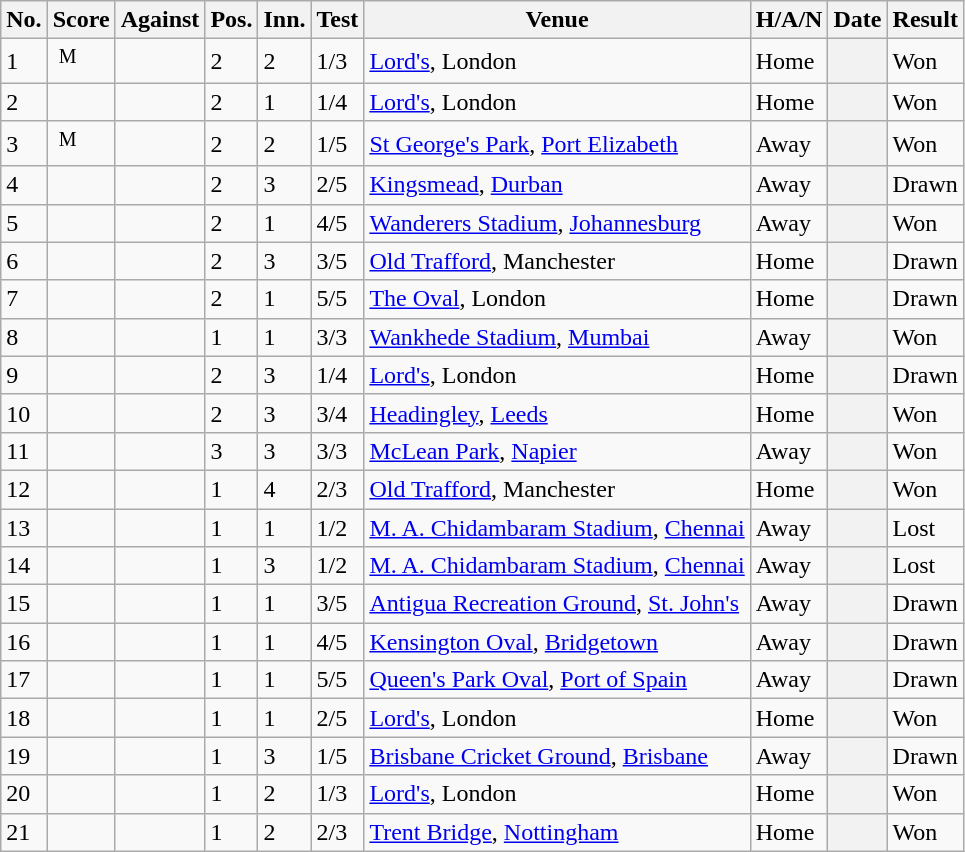<table class="wikitable sortable plainrowheaders">
<tr>
<th scope="col">No.</th>
<th scope="col">Score</th>
<th scope="col">Against</th>
<th scope="col">Pos.</th>
<th scope="col">Inn.</th>
<th scope="col">Test</th>
<th scope="col">Venue</th>
<th scope="col">H/A/N</th>
<th scope="col">Date</th>
<th scope="col">Result</th>
</tr>
<tr>
<td>1</td>
<td> <sup>M</sup></td>
<td></td>
<td>2</td>
<td>2</td>
<td>1/3</td>
<td><a href='#'>Lord's</a>, London</td>
<td>Home</td>
<th scope="row"></th>
<td>Won</td>
</tr>
<tr>
<td>2</td>
<td></td>
<td></td>
<td>2</td>
<td>1</td>
<td>1/4</td>
<td><a href='#'>Lord's</a>, London</td>
<td>Home</td>
<th scope="row"></th>
<td>Won</td>
</tr>
<tr>
<td>3</td>
<td> <sup>M</sup></td>
<td></td>
<td>2</td>
<td>2</td>
<td>1/5</td>
<td><a href='#'>St George's Park</a>, <a href='#'>Port Elizabeth</a></td>
<td>Away</td>
<th scope="row"></th>
<td>Won</td>
</tr>
<tr>
<td>4</td>
<td></td>
<td></td>
<td>2</td>
<td>3</td>
<td>2/5</td>
<td><a href='#'>Kingsmead</a>, <a href='#'>Durban</a></td>
<td>Away</td>
<th scope="row"></th>
<td>Drawn</td>
</tr>
<tr>
<td>5</td>
<td></td>
<td></td>
<td>2</td>
<td>1</td>
<td>4/5</td>
<td><a href='#'>Wanderers Stadium</a>, <a href='#'>Johannesburg</a></td>
<td>Away</td>
<th scope="row"></th>
<td>Won</td>
</tr>
<tr>
<td>6</td>
<td></td>
<td></td>
<td>2</td>
<td>3</td>
<td>3/5</td>
<td><a href='#'>Old Trafford</a>, Manchester</td>
<td>Home</td>
<th scope="row"></th>
<td>Drawn</td>
</tr>
<tr>
<td>7</td>
<td></td>
<td></td>
<td>2</td>
<td>1</td>
<td>5/5</td>
<td><a href='#'>The Oval</a>, London</td>
<td>Home</td>
<th scope="row"></th>
<td>Drawn</td>
</tr>
<tr>
<td>8</td>
<td></td>
<td></td>
<td>1</td>
<td>1</td>
<td>3/3</td>
<td><a href='#'>Wankhede Stadium</a>, <a href='#'>Mumbai</a></td>
<td>Away</td>
<th scope="row"></th>
<td>Won</td>
</tr>
<tr>
<td>9</td>
<td> </td>
<td></td>
<td>2</td>
<td>3</td>
<td>1/4</td>
<td><a href='#'>Lord's</a>, London</td>
<td>Home</td>
<th scope="row"></th>
<td>Drawn</td>
</tr>
<tr>
<td>10</td>
<td> </td>
<td></td>
<td>2</td>
<td>3</td>
<td>3/4</td>
<td><a href='#'>Headingley</a>, <a href='#'>Leeds</a></td>
<td>Home</td>
<th scope="row"></th>
<td>Won</td>
</tr>
<tr>
<td>11</td>
<td></td>
<td></td>
<td>3</td>
<td>3</td>
<td>3/3</td>
<td><a href='#'>McLean Park</a>, <a href='#'>Napier</a></td>
<td>Away</td>
<th scope="row"></th>
<td>Won</td>
</tr>
<tr>
<td>12</td>
<td></td>
<td></td>
<td>1</td>
<td>4</td>
<td>2/3</td>
<td><a href='#'>Old Trafford</a>, Manchester</td>
<td>Home</td>
<th scope="row"></th>
<td>Won</td>
</tr>
<tr>
<td>13</td>
<td></td>
<td></td>
<td>1</td>
<td>1</td>
<td>1/2</td>
<td><a href='#'>M. A. Chidambaram Stadium</a>, <a href='#'>Chennai</a></td>
<td>Away</td>
<th scope="row"></th>
<td>Lost</td>
</tr>
<tr>
<td>14</td>
<td></td>
<td></td>
<td>1</td>
<td>3</td>
<td>1/2</td>
<td><a href='#'>M. A. Chidambaram Stadium</a>, <a href='#'>Chennai</a></td>
<td>Away</td>
<th scope="row"></th>
<td>Lost</td>
</tr>
<tr>
<td>15</td>
<td> </td>
<td></td>
<td>1</td>
<td>1</td>
<td>3/5</td>
<td><a href='#'>Antigua Recreation Ground</a>, <a href='#'>St. John's</a></td>
<td>Away</td>
<th scope="row"></th>
<td>Drawn</td>
</tr>
<tr>
<td>16</td>
<td> </td>
<td></td>
<td>1</td>
<td>1</td>
<td>4/5</td>
<td><a href='#'>Kensington Oval</a>, <a href='#'>Bridgetown</a></td>
<td>Away</td>
<th scope="row"></th>
<td>Drawn</td>
</tr>
<tr>
<td>17</td>
<td> </td>
<td></td>
<td>1</td>
<td>1</td>
<td>5/5</td>
<td><a href='#'>Queen's Park Oval</a>, <a href='#'>Port of Spain</a></td>
<td>Away</td>
<th scope="row"></th>
<td>Drawn</td>
</tr>
<tr>
<td>18</td>
<td> </td>
<td></td>
<td>1</td>
<td>1</td>
<td>2/5</td>
<td><a href='#'>Lord's</a>, London</td>
<td>Home</td>
<th scope="row"></th>
<td>Won</td>
</tr>
<tr>
<td>19</td>
<td> </td>
<td></td>
<td>1</td>
<td>3</td>
<td>1/5</td>
<td><a href='#'>Brisbane Cricket Ground</a>, <a href='#'>Brisbane</a></td>
<td>Away</td>
<th scope="row"></th>
<td>Drawn</td>
</tr>
<tr>
<td>20</td>
<td> </td>
<td></td>
<td>1</td>
<td>2</td>
<td>1/3</td>
<td><a href='#'>Lord's</a>, London</td>
<td>Home</td>
<th scope="row"></th>
<td>Won</td>
</tr>
<tr>
<td>21</td>
<td> </td>
<td></td>
<td>1</td>
<td>2</td>
<td>2/3</td>
<td><a href='#'>Trent Bridge</a>, <a href='#'>Nottingham</a></td>
<td>Home</td>
<th scope="row"></th>
<td>Won</td>
</tr>
</table>
